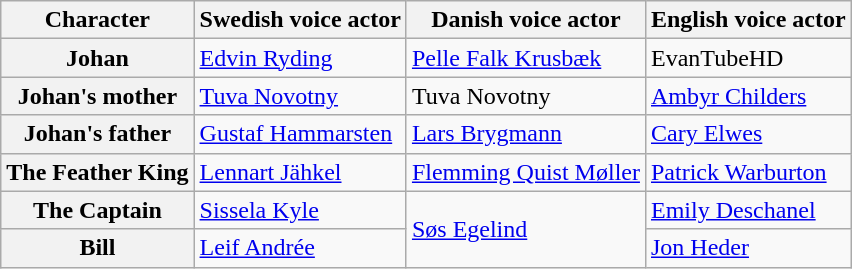<table class="wikitable">
<tr>
<th>Character</th>
<th>Swedish voice actor</th>
<th>Danish voice actor</th>
<th>English voice actor</th>
</tr>
<tr>
<th>Johan</th>
<td><a href='#'>Edvin Ryding</a></td>
<td><a href='#'>Pelle Falk Krusbæk</a></td>
<td>EvanTubeHD</td>
</tr>
<tr>
<th>Johan's mother</th>
<td><a href='#'>Tuva Novotny</a></td>
<td>Tuva Novotny</td>
<td><a href='#'>Ambyr Childers</a></td>
</tr>
<tr>
<th>Johan's father</th>
<td><a href='#'>Gustaf Hammarsten</a></td>
<td><a href='#'>Lars Brygmann</a></td>
<td><a href='#'>Cary Elwes</a></td>
</tr>
<tr>
<th>The Feather King</th>
<td><a href='#'>Lennart Jähkel</a></td>
<td><a href='#'>Flemming Quist Møller</a></td>
<td><a href='#'>Patrick Warburton</a></td>
</tr>
<tr>
<th>The Captain</th>
<td><a href='#'>Sissela Kyle</a></td>
<td rowspan="2"><a href='#'>Søs Egelind</a></td>
<td><a href='#'>Emily Deschanel</a></td>
</tr>
<tr>
<th>Bill</th>
<td><a href='#'>Leif Andrée</a></td>
<td><a href='#'>Jon Heder</a></td>
</tr>
</table>
